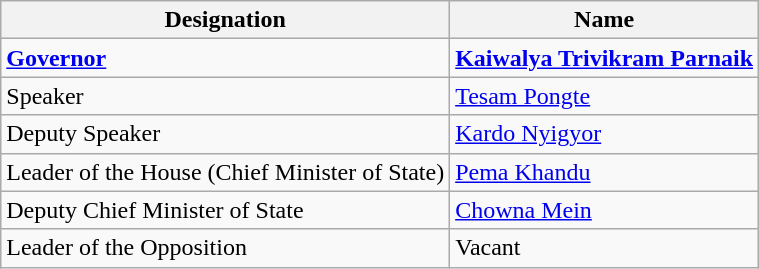<table class="wikitable">
<tr>
<th>Designation</th>
<th>Name</th>
</tr>
<tr>
<td><strong><a href='#'>Governor</a></strong></td>
<td><strong><a href='#'>Kaiwalya Trivikram Parnaik</a></strong></td>
</tr>
<tr>
<td>Speaker</td>
<td><a href='#'>Tesam Pongte</a></td>
</tr>
<tr>
<td>Deputy Speaker</td>
<td><a href='#'>Kardo Nyigyor</a><br></td>
</tr>
<tr>
<td>Leader of the House (Chief Minister of State)</td>
<td><a href='#'>Pema Khandu</a></td>
</tr>
<tr>
<td>Deputy Chief Minister of State</td>
<td><a href='#'>Chowna Mein</a></td>
</tr>
<tr>
<td>Leader of the Opposition</td>
<td>Vacant</td>
</tr>
</table>
